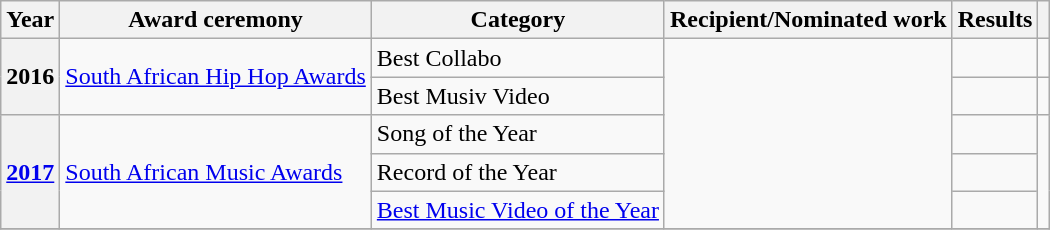<table class="wikitable plainrowheaders">
<tr>
<th>Year</th>
<th>Award ceremony</th>
<th>Category</th>
<th>Recipient/Nominated work</th>
<th>Results</th>
<th></th>
</tr>
<tr>
<th scope="row" rowspan="2">2016</th>
<td rowspan="2"><a href='#'>South African Hip Hop Awards</a></td>
<td>Best Collabo</td>
<td rowspan="5"></td>
<td></td>
<td></td>
</tr>
<tr>
<td>Best Musiv Video</td>
<td></td>
<td></td>
</tr>
<tr>
<th scope="row" rowspan="3"><a href='#'>2017</a></th>
<td rowspan="3"><a href='#'>South African Music Awards</a></td>
<td>Song of the Year</td>
<td></td>
<td rowspan="3"></td>
</tr>
<tr>
<td>Record of the Year</td>
<td></td>
</tr>
<tr>
<td><a href='#'>Best Music Video of the Year</a></td>
<td></td>
</tr>
<tr>
</tr>
</table>
